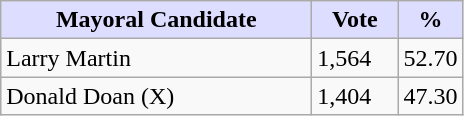<table class="wikitable">
<tr>
<th style="background:#ddf; width:200px;">Mayoral Candidate</th>
<th style="background:#ddf; width:50px;">Vote</th>
<th style="background:#ddf; width:30px;">%</th>
</tr>
<tr>
<td>Larry Martin</td>
<td>1,564</td>
<td>52.70</td>
</tr>
<tr>
<td>Donald Doan (X)</td>
<td>1,404</td>
<td>47.30</td>
</tr>
</table>
